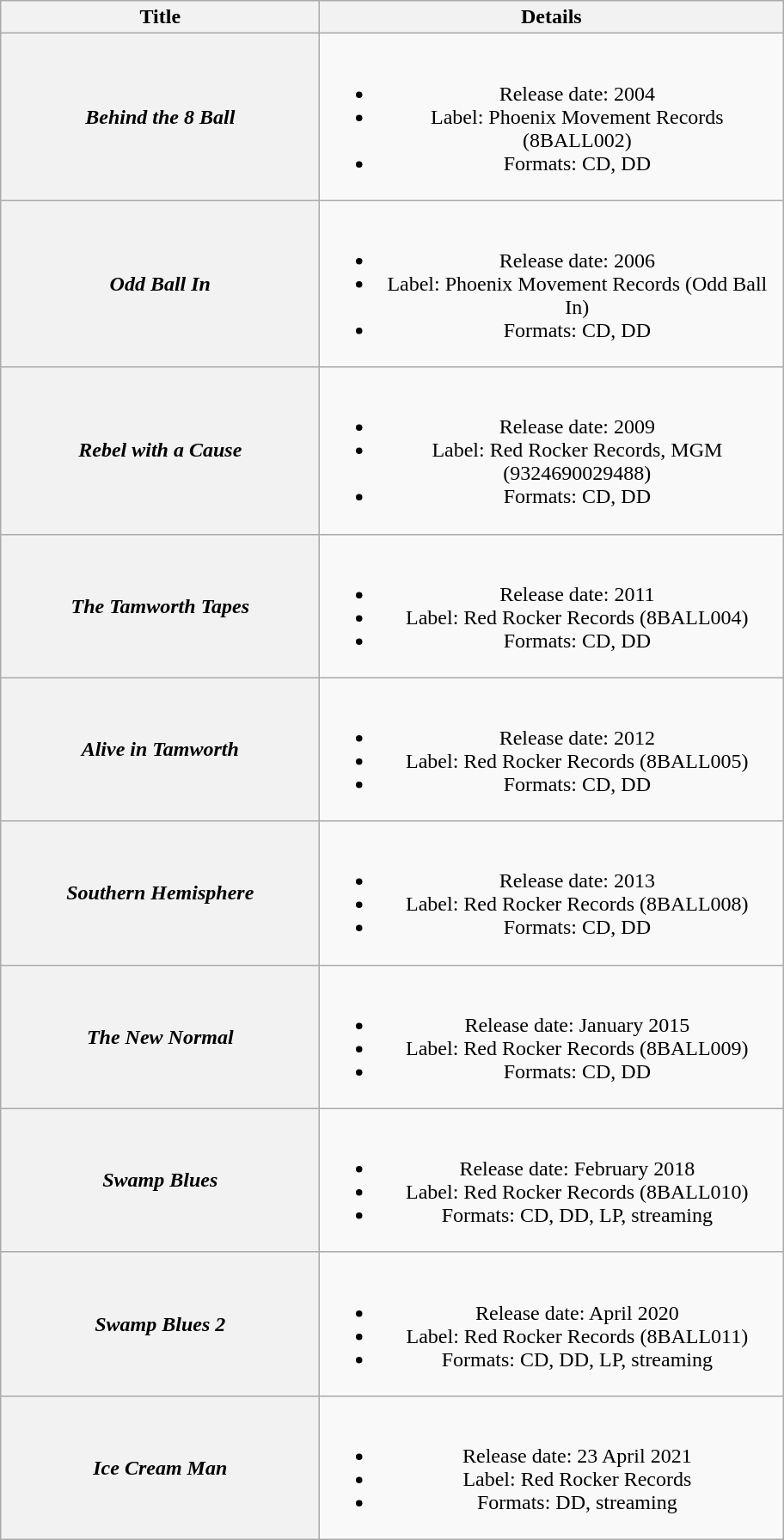<table class="wikitable plainrowheaders" style="text-align:center;">
<tr>
<th rowspan="1" style="width:15em;">Title</th>
<th rowspan="1" style="width:22em;">Details</th>
</tr>
<tr>
<th scope="row"><em>Behind the 8 Ball</em></th>
<td><br><ul><li>Release date: 2004</li><li>Label: Phoenix Movement Records (8BALL002)</li><li>Formats: CD, DD</li></ul></td>
</tr>
<tr>
<th scope="row"><em>Odd Ball In</em></th>
<td><br><ul><li>Release date: 2006</li><li>Label: Phoenix Movement Records (Odd Ball In)</li><li>Formats: CD, DD</li></ul></td>
</tr>
<tr>
<th scope="row"><em>Rebel with a Cause</em></th>
<td><br><ul><li>Release date: 2009</li><li>Label: Red Rocker Records, MGM (9324690029488)</li><li>Formats: CD, DD</li></ul></td>
</tr>
<tr>
<th scope="row"><em>The Tamworth Tapes</em></th>
<td><br><ul><li>Release date: 2011</li><li>Label: Red Rocker Records (8BALL004)</li><li>Formats: CD, DD</li></ul></td>
</tr>
<tr>
<th scope="row"><em>Alive in Tamworth</em></th>
<td><br><ul><li>Release date: 2012</li><li>Label: Red Rocker Records (8BALL005)</li><li>Formats: CD, DD</li></ul></td>
</tr>
<tr>
<th scope="row"><em>Southern Hemisphere</em></th>
<td><br><ul><li>Release date: 2013</li><li>Label: Red Rocker Records (8BALL008)</li><li>Formats: CD, DD</li></ul></td>
</tr>
<tr>
<th scope="row"><em>The New Normal</em></th>
<td><br><ul><li>Release date: January 2015</li><li>Label: Red Rocker Records (8BALL009)</li><li>Formats: CD, DD</li></ul></td>
</tr>
<tr>
<th scope="row"><em>Swamp Blues</em></th>
<td><br><ul><li>Release date: February 2018</li><li>Label: Red Rocker Records (8BALL010)</li><li>Formats: CD, DD, LP, streaming</li></ul></td>
</tr>
<tr>
<th scope="row"><em>Swamp Blues 2</em></th>
<td><br><ul><li>Release date: April 2020</li><li>Label: Red Rocker Records (8BALL011)</li><li>Formats: CD, DD, LP, streaming</li></ul></td>
</tr>
<tr>
<th scope="row"><em>Ice Cream Man</em></th>
<td><br><ul><li>Release date: 23 April 2021</li><li>Label: Red Rocker Records</li><li>Formats: DD, streaming</li></ul></td>
</tr>
</table>
